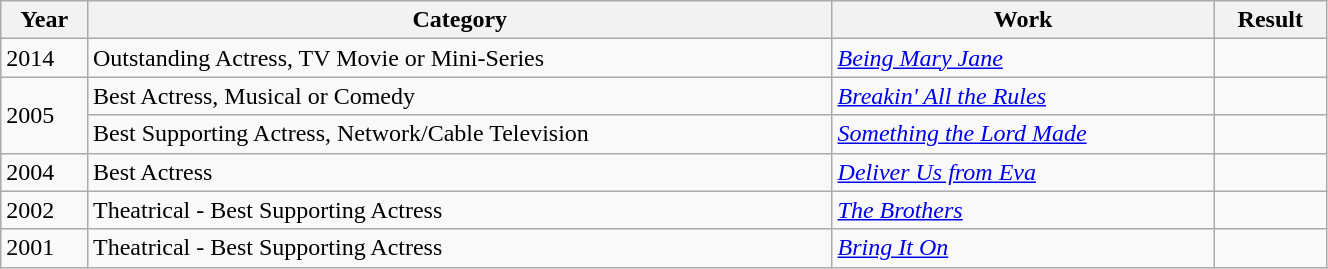<table class="wikitable" width=70%>
<tr>
<th scope="col">Year</th>
<th scope="col">Category</th>
<th scope="col">Work</th>
<th scope="col">Result</th>
</tr>
<tr>
<td>2014</td>
<td>Outstanding Actress, TV Movie or Mini-Series</td>
<td><em><a href='#'>Being Mary Jane</a></em></td>
<td></td>
</tr>
<tr>
<td rowspan=2>2005</td>
<td>Best Actress, Musical or Comedy</td>
<td><em><a href='#'>Breakin' All the Rules</a></em></td>
<td></td>
</tr>
<tr>
<td>Best Supporting Actress, Network/Cable Television</td>
<td><em><a href='#'>Something the Lord Made</a></em></td>
<td></td>
</tr>
<tr>
<td>2004</td>
<td>Best Actress</td>
<td><em><a href='#'>Deliver Us from Eva</a></em></td>
<td></td>
</tr>
<tr>
<td>2002</td>
<td>Theatrical - Best Supporting Actress</td>
<td><em><a href='#'>The Brothers</a></em></td>
<td></td>
</tr>
<tr>
<td>2001</td>
<td>Theatrical - Best Supporting Actress</td>
<td><em><a href='#'>Bring It On</a></em></td>
<td></td>
</tr>
</table>
